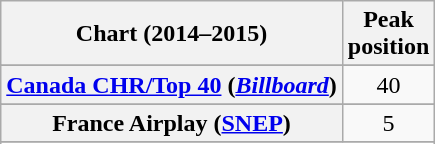<table class="wikitable plainrowheaders sortable" style="text-align:center">
<tr>
<th scope="col">Chart (2014–2015)</th>
<th scope="col">Peak<br>position</th>
</tr>
<tr>
</tr>
<tr>
</tr>
<tr>
</tr>
<tr>
</tr>
<tr>
</tr>
<tr>
<th scope="row"><a href='#'>Canada CHR/Top 40</a> (<a href='#'><em>Billboard</em></a>)</th>
<td align="center">40</td>
</tr>
<tr>
</tr>
<tr>
</tr>
<tr>
</tr>
<tr>
</tr>
<tr>
<th scope="row">France Airplay (<a href='#'>SNEP</a>)</th>
<td style="text-align:center;">5</td>
</tr>
<tr>
</tr>
<tr>
</tr>
<tr>
</tr>
<tr>
</tr>
<tr>
</tr>
<tr>
</tr>
<tr>
</tr>
<tr>
</tr>
<tr>
</tr>
<tr>
</tr>
<tr>
</tr>
<tr>
</tr>
</table>
